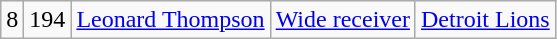<table class="wikitable" style="text-align:center">
<tr>
<td>8</td>
<td>194</td>
<td><a href='#'>Leonard Thompson</a></td>
<td><a href='#'>Wide receiver</a></td>
<td><a href='#'>Detroit Lions</a></td>
</tr>
</table>
